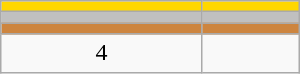<table class="wikitable" style="width:200px;">
<tr style="background:gold;">
<td align=center></td>
<td></td>
</tr>
<tr style="background:silver;">
<td align=center></td>
<td></td>
</tr>
<tr style="background:peru;">
<td align=center></td>
<td></td>
</tr>
<tr>
<td align=center>4</td>
<td></td>
</tr>
</table>
